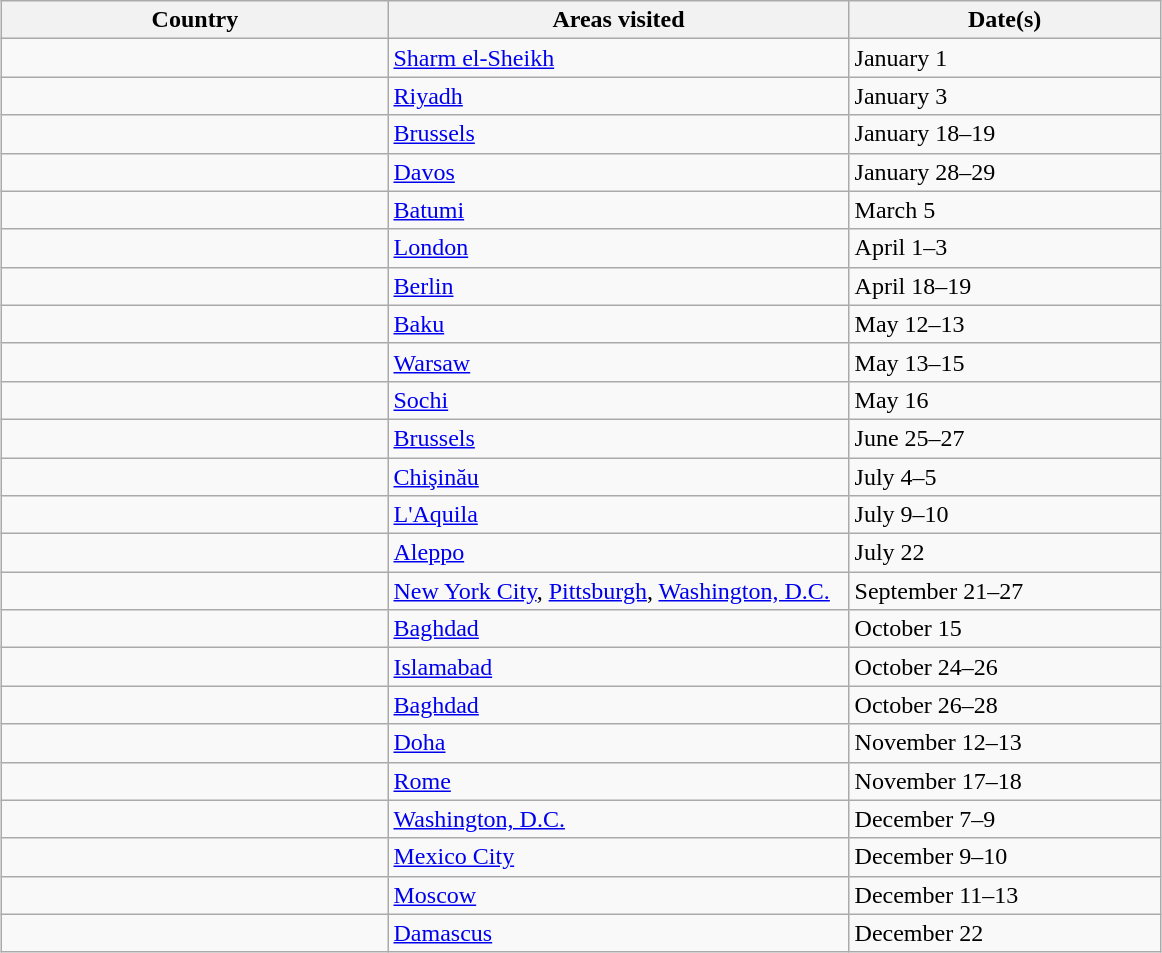<table class="wikitable" style="margin: 1em auto 1em auto">
<tr>
<th width=250>Country</th>
<th width=300>Areas visited</th>
<th width=200>Date(s)</th>
</tr>
<tr>
<td></td>
<td><a href='#'>Sharm el-Sheikh</a></td>
<td>January 1</td>
</tr>
<tr>
<td></td>
<td><a href='#'>Riyadh</a></td>
<td>January 3</td>
</tr>
<tr>
<td></td>
<td><a href='#'>Brussels</a></td>
<td>January 18–19</td>
</tr>
<tr>
<td></td>
<td><a href='#'>Davos</a></td>
<td>January 28–29</td>
</tr>
<tr>
<td></td>
<td><a href='#'>Batumi</a></td>
<td>March 5</td>
</tr>
<tr>
<td></td>
<td><a href='#'>London</a></td>
<td>April 1–3</td>
</tr>
<tr>
<td></td>
<td><a href='#'>Berlin</a></td>
<td>April 18–19</td>
</tr>
<tr>
<td></td>
<td><a href='#'>Baku</a></td>
<td>May 12–13</td>
</tr>
<tr>
<td></td>
<td><a href='#'>Warsaw</a></td>
<td>May 13–15</td>
</tr>
<tr>
<td></td>
<td><a href='#'>Sochi</a></td>
<td>May 16</td>
</tr>
<tr>
<td></td>
<td><a href='#'>Brussels</a></td>
<td>June 25–27</td>
</tr>
<tr>
<td></td>
<td><a href='#'>Chişinău</a></td>
<td>July 4–5</td>
</tr>
<tr>
<td></td>
<td><a href='#'>L'Aquila</a></td>
<td>July 9–10</td>
</tr>
<tr>
<td></td>
<td><a href='#'>Aleppo</a></td>
<td>July 22</td>
</tr>
<tr>
<td></td>
<td><a href='#'>New York City</a>, <a href='#'>Pittsburgh</a>, <a href='#'>Washington, D.C.</a></td>
<td>September 21–27</td>
</tr>
<tr>
<td></td>
<td><a href='#'>Baghdad</a></td>
<td>October 15</td>
</tr>
<tr>
<td></td>
<td><a href='#'>Islamabad</a></td>
<td>October 24–26</td>
</tr>
<tr>
<td></td>
<td><a href='#'>Baghdad</a></td>
<td>October 26–28</td>
</tr>
<tr>
<td></td>
<td><a href='#'>Doha</a></td>
<td>November 12–13</td>
</tr>
<tr>
<td></td>
<td><a href='#'>Rome</a></td>
<td>November 17–18</td>
</tr>
<tr>
<td></td>
<td><a href='#'>Washington, D.C.</a></td>
<td>December 7–9</td>
</tr>
<tr>
<td></td>
<td><a href='#'>Mexico City</a></td>
<td>December 9–10</td>
</tr>
<tr>
<td></td>
<td><a href='#'>Moscow</a></td>
<td>December 11–13</td>
</tr>
<tr>
<td></td>
<td><a href='#'>Damascus</a></td>
<td>December 22</td>
</tr>
</table>
